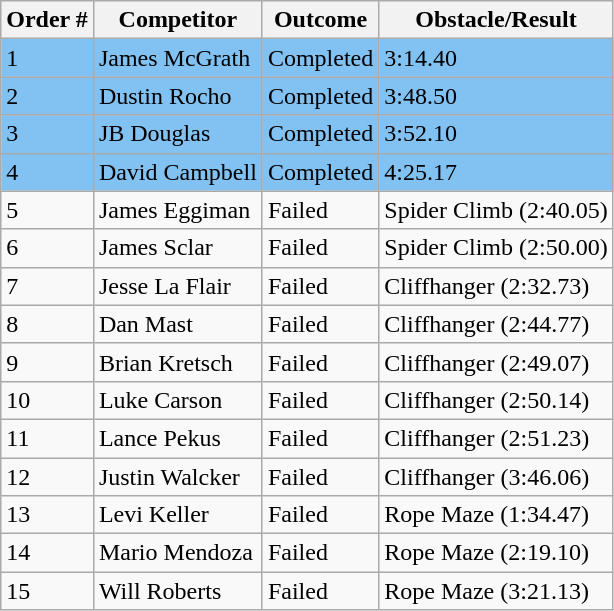<table class="wikitable sortable">
<tr>
<th>Order #</th>
<th>Competitor</th>
<th>Outcome</th>
<th>Obstacle/Result</th>
</tr>
<tr style="background-color:#82c2f2">
<td>1</td>
<td>James McGrath</td>
<td>Completed</td>
<td>3:14.40</td>
</tr>
<tr style="background-color:#82c2f2">
<td>2</td>
<td>Dustin Rocho</td>
<td>Completed</td>
<td>3:48.50</td>
</tr>
<tr style="background-color:#82c2f2">
<td>3</td>
<td>JB Douglas</td>
<td>Completed</td>
<td>3:52.10</td>
</tr>
<tr style="background-color:#82c2f2">
<td>4</td>
<td>David Campbell</td>
<td>Completed</td>
<td>4:25.17</td>
</tr>
<tr>
<td>5</td>
<td>James Eggiman</td>
<td>Failed</td>
<td>Spider Climb (2:40.05)</td>
</tr>
<tr>
<td>6</td>
<td>James Sclar</td>
<td>Failed</td>
<td>Spider Climb (2:50.00)</td>
</tr>
<tr>
<td>7</td>
<td>Jesse La Flair</td>
<td>Failed</td>
<td>Cliffhanger (2:32.73)</td>
</tr>
<tr>
<td>8</td>
<td>Dan Mast</td>
<td>Failed</td>
<td>Cliffhanger (2:44.77)</td>
</tr>
<tr>
<td>9</td>
<td>Brian Kretsch</td>
<td>Failed</td>
<td>Cliffhanger (2:49.07)</td>
</tr>
<tr>
<td>10</td>
<td>Luke Carson</td>
<td>Failed</td>
<td>Cliffhanger (2:50.14)</td>
</tr>
<tr>
<td>11</td>
<td>Lance Pekus</td>
<td>Failed</td>
<td>Cliffhanger (2:51.23)</td>
</tr>
<tr>
<td>12</td>
<td>Justin Walcker</td>
<td>Failed</td>
<td>Cliffhanger (3:46.06)</td>
</tr>
<tr>
<td>13</td>
<td>Levi Keller</td>
<td>Failed</td>
<td>Rope Maze (1:34.47)</td>
</tr>
<tr>
<td>14</td>
<td>Mario Mendoza</td>
<td>Failed</td>
<td>Rope Maze (2:19.10)</td>
</tr>
<tr>
<td>15</td>
<td>Will Roberts</td>
<td>Failed</td>
<td>Rope Maze (3:21.13)</td>
</tr>
</table>
